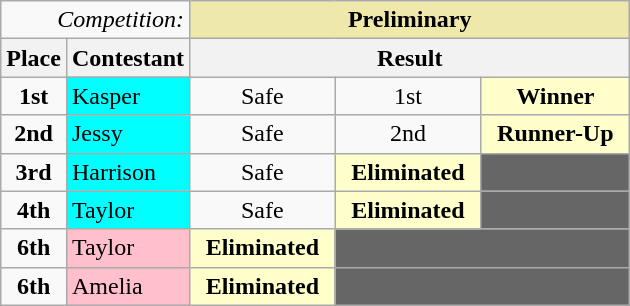<table class="wikitable">
<tr>
<td width=30% colspan="2" align="right"><em>Competition:</em></td>
<td colspan="11" bgcolor="palegoldenrod" align="Center"><strong>Preliminary</strong></td>
</tr>
<tr>
<th>Place</th>
<th>Contestant</th>
<th colspan="14" align="center">Result</th>
</tr>
<tr>
<td align="center"><strong>1st</strong></td>
<td bgcolor="cyan">Kasper</td>
<td align="center">Safe</td>
<td align="center">1st</td>
<td bgcolor="FFFFCC" align="center"><strong>Winner</strong></td>
</tr>
<tr>
<td align="center"><strong>2nd</strong></td>
<td bgcolor="cyan">Jessy</td>
<td align="center">Safe</td>
<td align="center">2nd</td>
<td bgcolor="FFFFCC" align="center"><strong>Runner-Up</strong></td>
</tr>
<tr>
<td align="center"><strong>3rd</strong></td>
<td bgcolor="cyan">Harrison</td>
<td align="center">Safe</td>
<td bgcolor="FFFFCC" align="center"><strong>Eliminated</strong></td>
<td colspan="1" bgcolor="666666"></td>
</tr>
<tr>
<td align="center"><strong>4th</strong></td>
<td bgcolor="cyan">Taylor</td>
<td align="center">Safe</td>
<td bgcolor="FFFFCC" align="center"><strong>Eliminated</strong></td>
<td colspan="1" bgcolor="666666"></td>
</tr>
<tr>
<td align="center"><strong>6th</strong></td>
<td bgcolor="pink">Taylor</td>
<td bgcolor="FFFFCC" align="center"><strong>Eliminated</strong></td>
<td colspan="2" bgcolor="666666"></td>
</tr>
<tr>
<td align="center"><strong>6th</strong></td>
<td bgcolor="pink">Amelia</td>
<td bgcolor="FFFFCC" align="center"><strong>Eliminated</strong></td>
<td colspan="2" bgcolor="666666"></td>
</tr>
</table>
